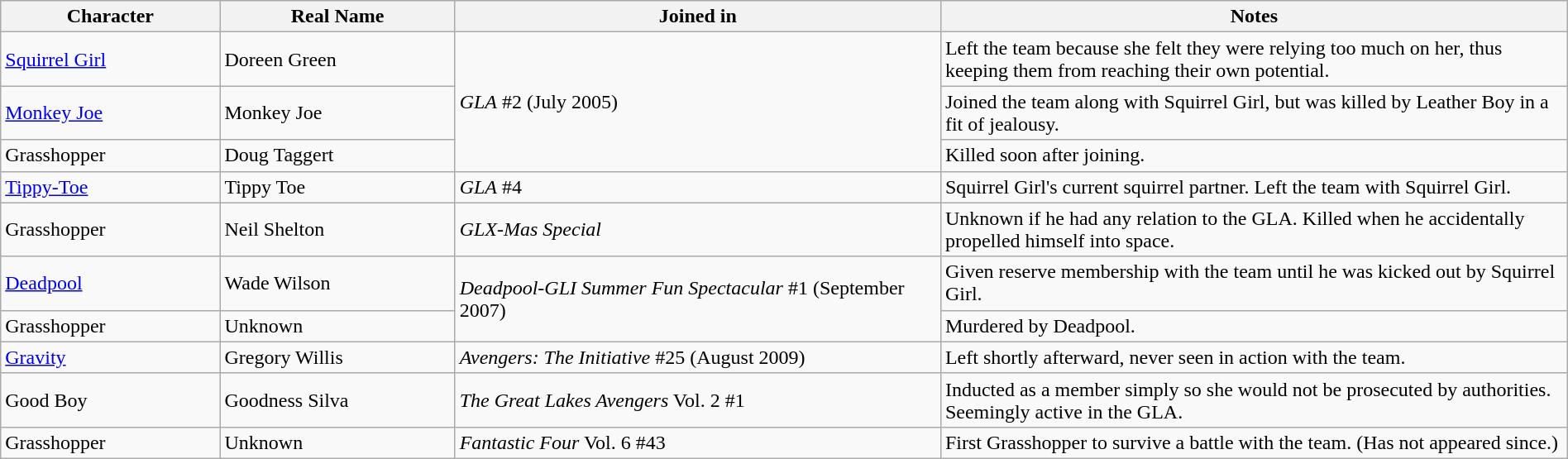<table class="wikitable" width=100%>
<tr>
<th width=14%>Character</th>
<th width=15%>Real Name</th>
<th width=31%>Joined in</th>
<th width=40%>Notes</th>
</tr>
<tr>
<td><a href='#'>Squirrel Girl</a></td>
<td>Doreen Green</td>
<td rowspan="3"><em>GLA</em> #2 (July 2005)</td>
<td>Left the team because she felt they were relying too much on her, thus keeping them from reaching their own potential.</td>
</tr>
<tr>
<td><a href='#'>Monkey Joe</a></td>
<td>Monkey Joe</td>
<td>Joined the team along with Squirrel Girl, but was killed by Leather Boy in a fit of jealousy.</td>
</tr>
<tr>
<td>Grasshopper</td>
<td>Doug Taggert</td>
<td>Killed soon after joining.</td>
</tr>
<tr>
<td><a href='#'>Tippy-Toe</a></td>
<td>Tippy Toe</td>
<td><em>GLA</em> #4</td>
<td>Squirrel Girl's current squirrel partner. Left the team with Squirrel Girl.</td>
</tr>
<tr>
<td>Grasshopper</td>
<td>Neil Shelton</td>
<td><em>GLX-Mas Special</em></td>
<td>Unknown if he had any relation to the GLA. Killed when he accidentally propelled himself into space.</td>
</tr>
<tr>
<td><a href='#'>Deadpool</a></td>
<td>Wade Wilson</td>
<td rowspan="2"><em>Deadpool-GLI Summer Fun Spectacular</em> #1 (September 2007)</td>
<td>Given reserve membership with the team until he was kicked out by Squirrel Girl.</td>
</tr>
<tr>
<td>Grasshopper</td>
<td>Unknown</td>
<td>Murdered by Deadpool.</td>
</tr>
<tr>
<td><a href='#'>Gravity</a></td>
<td>Gregory Willis</td>
<td><em>Avengers: The Initiative</em> #25 (August 2009)</td>
<td>Left shortly afterward, never seen in action with the team.</td>
</tr>
<tr>
<td>Good Boy</td>
<td>Goodness Silva</td>
<td><em>The Great Lakes Avengers</em> Vol. 2 #1</td>
<td>Inducted as a member simply so she would not be prosecuted by authorities. Seemingly active in the GLA.</td>
</tr>
<tr>
<td>Grasshopper</td>
<td>Unknown</td>
<td><em>Fantastic Four</em> Vol. 6 #43</td>
<td>First Grasshopper to survive a battle with the team. (Has not appeared since.)</td>
</tr>
</table>
